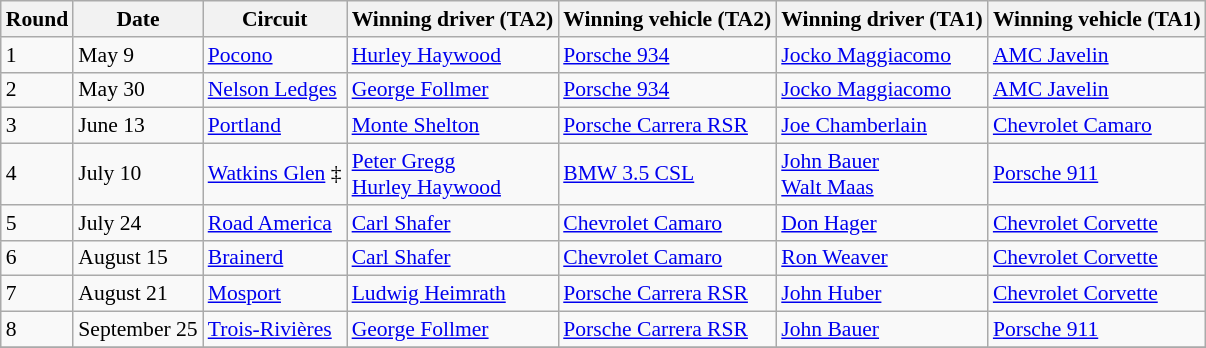<table class="wikitable" style="font-size: 90%;">
<tr>
<th>Round</th>
<th>Date</th>
<th>Circuit</th>
<th>Winning driver (TA2)</th>
<th>Winning vehicle (TA2)</th>
<th>Winning driver (TA1)</th>
<th>Winning vehicle (TA1)</th>
</tr>
<tr>
<td>1</td>
<td>May 9</td>
<td> <a href='#'>Pocono</a></td>
<td> <a href='#'>Hurley Haywood</a></td>
<td><a href='#'>Porsche 934</a></td>
<td> <a href='#'>Jocko Maggiacomo</a></td>
<td><a href='#'>AMC Javelin</a></td>
</tr>
<tr>
<td>2</td>
<td>May 30</td>
<td> <a href='#'>Nelson Ledges</a></td>
<td> <a href='#'>George Follmer</a></td>
<td><a href='#'>Porsche 934</a></td>
<td> <a href='#'>Jocko Maggiacomo</a></td>
<td><a href='#'>AMC Javelin</a></td>
</tr>
<tr>
<td>3</td>
<td>June 13</td>
<td> <a href='#'>Portland</a></td>
<td> <a href='#'>Monte Shelton</a></td>
<td><a href='#'>Porsche Carrera RSR</a></td>
<td> <a href='#'>Joe Chamberlain</a></td>
<td><a href='#'>Chevrolet Camaro</a></td>
</tr>
<tr>
<td>4</td>
<td>July 10</td>
<td> <a href='#'>Watkins Glen</a> ‡</td>
<td> <a href='#'>Peter Gregg</a><br> <a href='#'>Hurley Haywood</a></td>
<td><a href='#'>BMW 3.5 CSL</a></td>
<td> <a href='#'>John Bauer</a><br> <a href='#'>Walt Maas</a></td>
<td><a href='#'>Porsche 911</a></td>
</tr>
<tr>
<td>5</td>
<td>July 24</td>
<td> <a href='#'>Road America</a></td>
<td> <a href='#'>Carl Shafer</a></td>
<td><a href='#'>Chevrolet Camaro</a></td>
<td> <a href='#'>Don Hager</a></td>
<td><a href='#'>Chevrolet Corvette</a></td>
</tr>
<tr>
<td>6</td>
<td>August 15</td>
<td> <a href='#'>Brainerd</a></td>
<td> <a href='#'>Carl Shafer</a></td>
<td><a href='#'>Chevrolet Camaro</a></td>
<td> <a href='#'>Ron Weaver</a></td>
<td><a href='#'>Chevrolet Corvette</a></td>
</tr>
<tr>
<td>7</td>
<td>August 21</td>
<td> <a href='#'>Mosport</a></td>
<td> <a href='#'>Ludwig Heimrath</a></td>
<td><a href='#'>Porsche Carrera RSR</a></td>
<td> <a href='#'>John Huber</a></td>
<td><a href='#'>Chevrolet Corvette</a></td>
</tr>
<tr>
<td>8</td>
<td>September 25</td>
<td> <a href='#'>Trois-Rivières</a></td>
<td> <a href='#'>George Follmer</a></td>
<td><a href='#'>Porsche Carrera RSR</a></td>
<td> <a href='#'>John Bauer</a></td>
<td><a href='#'>Porsche 911</a></td>
</tr>
<tr>
</tr>
</table>
